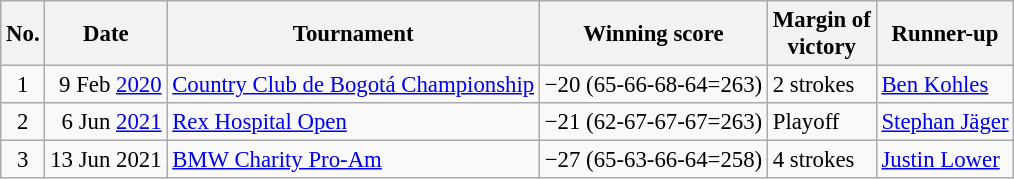<table class="wikitable" style="font-size:95%;">
<tr>
<th>No.</th>
<th>Date</th>
<th>Tournament</th>
<th>Winning score</th>
<th>Margin of<br>victory</th>
<th>Runner-up</th>
</tr>
<tr>
<td align=center>1</td>
<td align=right>9 Feb <a href='#'>2020</a></td>
<td><a href='#'>Country Club de Bogotá Championship</a></td>
<td>−20 (65-66-68-64=263)</td>
<td>2 strokes</td>
<td> <a href='#'>Ben Kohles</a></td>
</tr>
<tr>
<td align=center>2</td>
<td align=right>6 Jun <a href='#'>2021</a></td>
<td><a href='#'>Rex Hospital Open</a></td>
<td>−21 (62-67-67-67=263)</td>
<td>Playoff</td>
<td> <a href='#'>Stephan Jäger</a></td>
</tr>
<tr>
<td align=center>3</td>
<td align=right>13 Jun 2021</td>
<td><a href='#'>BMW Charity Pro-Am</a></td>
<td>−27 (65-63-66-64=258)</td>
<td>4 strokes</td>
<td> <a href='#'>Justin Lower</a></td>
</tr>
</table>
